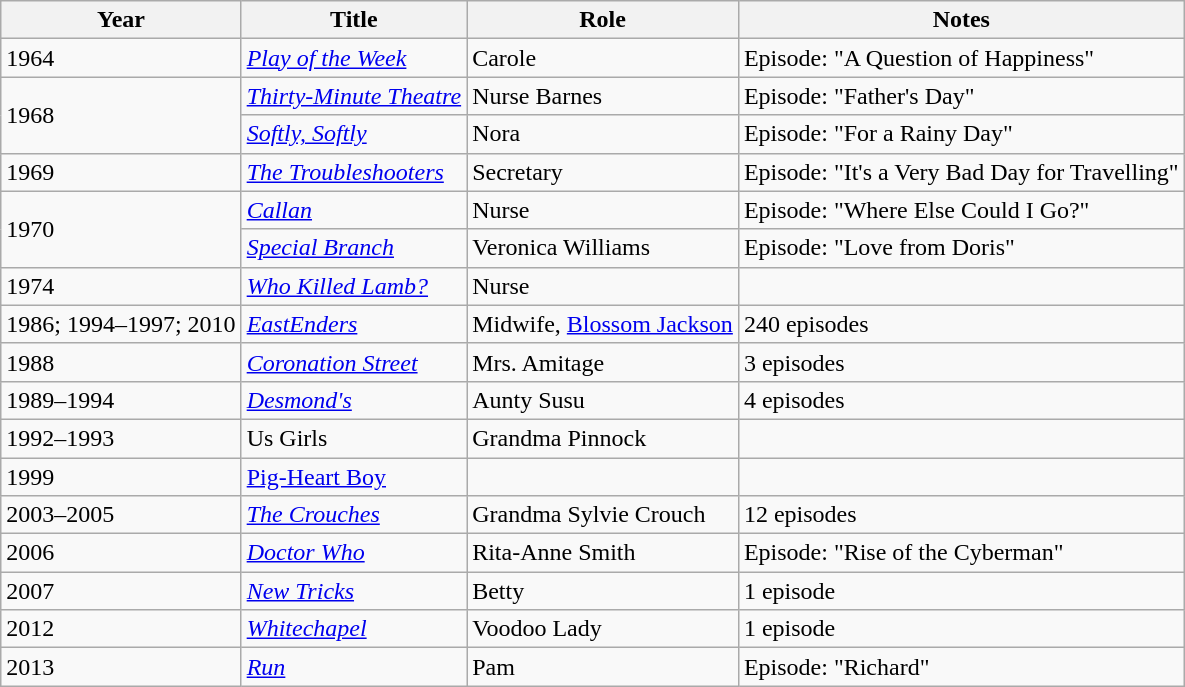<table class="wikitable plainrowheaders sortable">
<tr>
<th>Year</th>
<th>Title</th>
<th>Role</th>
<th>Notes</th>
</tr>
<tr>
<td>1964</td>
<td><em><a href='#'>Play of the Week</a></em></td>
<td>Carole</td>
<td>Episode: "A Question of Happiness"</td>
</tr>
<tr>
<td rowspan="2">1968</td>
<td><em><a href='#'>Thirty-Minute Theatre</a></em></td>
<td>Nurse Barnes</td>
<td>Episode: "Father's Day"</td>
</tr>
<tr>
<td><em><a href='#'>Softly, Softly</a></em></td>
<td>Nora</td>
<td>Episode: "For a Rainy Day"</td>
</tr>
<tr>
<td>1969</td>
<td><em><a href='#'>The Troubleshooters</a></em></td>
<td>Secretary</td>
<td>Episode: "It's a Very Bad Day for Travelling"</td>
</tr>
<tr>
<td rowspan="2">1970</td>
<td><em><a href='#'>Callan</a></em></td>
<td>Nurse</td>
<td>Episode: "Where Else Could I Go?"</td>
</tr>
<tr>
<td><em><a href='#'>Special Branch</a></em></td>
<td>Veronica Williams</td>
<td>Episode: "Love from Doris"</td>
</tr>
<tr>
<td>1974</td>
<td><em><a href='#'>Who Killed Lamb?</a></em></td>
<td>Nurse</td>
<td></td>
</tr>
<tr>
<td>1986; 1994–1997; 2010</td>
<td><em><a href='#'>EastEnders</a></em></td>
<td>Midwife, <a href='#'>Blossom Jackson</a></td>
<td>240 episodes</td>
</tr>
<tr>
<td>1988</td>
<td><em><a href='#'>Coronation Street</a></em></td>
<td>Mrs. Amitage</td>
<td>3 episodes</td>
</tr>
<tr>
<td>1989–1994</td>
<td><em><a href='#'>Desmond's</a></em></td>
<td>Aunty Susu</td>
<td>4 episodes</td>
</tr>
<tr>
<td>1992–1993</td>
<td>Us Girls</td>
<td>Grandma Pinnock</td>
<td></td>
</tr>
<tr>
<td>1999</td>
<td><a href='#'>Pig-Heart Boy</a></td>
<td></td>
<td></td>
</tr>
<tr>
<td>2003–2005</td>
<td><em><a href='#'>The Crouches</a></em></td>
<td>Grandma Sylvie Crouch</td>
<td>12 episodes</td>
</tr>
<tr>
<td>2006</td>
<td><em><a href='#'>Doctor Who</a></em></td>
<td>Rita-Anne Smith</td>
<td>Episode: "Rise of the Cyberman"</td>
</tr>
<tr>
<td>2007</td>
<td><em><a href='#'>New Tricks</a></em></td>
<td>Betty</td>
<td>1 episode</td>
</tr>
<tr>
<td>2012</td>
<td><em><a href='#'>Whitechapel</a></em></td>
<td>Voodoo Lady</td>
<td>1 episode</td>
</tr>
<tr>
<td>2013</td>
<td><em><a href='#'>Run</a></em></td>
<td>Pam</td>
<td>Episode: "Richard"</td>
</tr>
</table>
